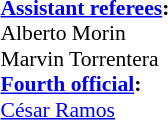<table width=100% style="font-size:90%">
<tr>
<td><br><strong><a href='#'>Assistant referees</a>:</strong>
<br>Alberto Morin
<br>Marvin Torrentera
<br><strong><a href='#'>Fourth official</a>:</strong>
<br><a href='#'>César Ramos</a></td>
</tr>
</table>
